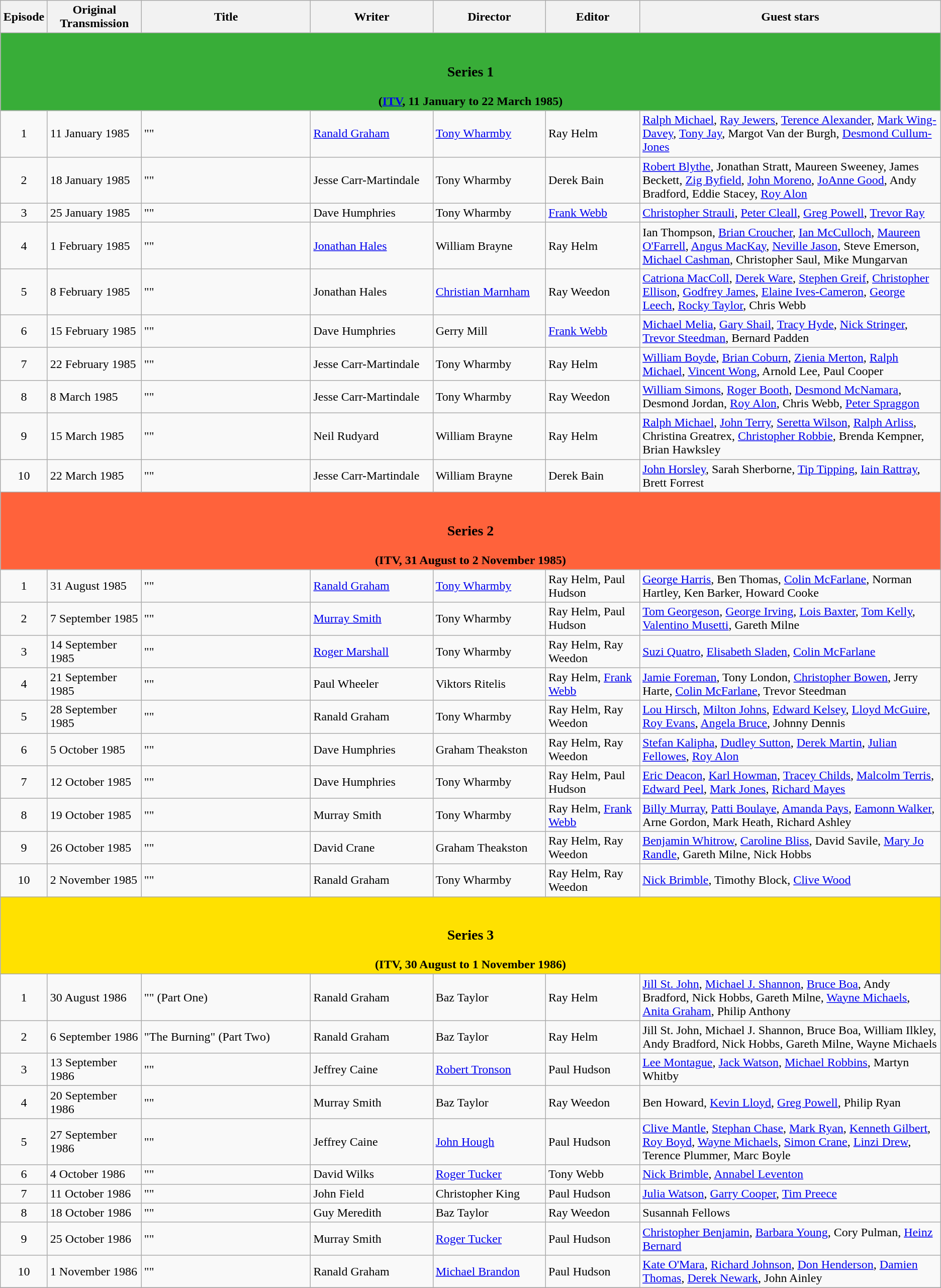<table class="wikitable">
<tr>
<th width="5%">Episode</th>
<th width="10%">Original Transmission</th>
<th width="18%">Title</th>
<th width="13%">Writer</th>
<th width="12%">Director</th>
<th width="10%">Editor</th>
<th width="37%">Guest stars</th>
</tr>
<tr>
<th style="background-color:#38AD38" colspan="7"><br><h3>Series 1</h3>(<a href='#'>ITV</a>, 11 January to 22 March 1985)</th>
</tr>
<tr>
<td align="center">1</td>
<td>11 January 1985</td>
<td>""</td>
<td><a href='#'>Ranald Graham</a></td>
<td><a href='#'>Tony Wharmby</a></td>
<td>Ray Helm</td>
<td><a href='#'>Ralph Michael</a>, <a href='#'>Ray Jewers</a>, <a href='#'>Terence Alexander</a>, <a href='#'>Mark Wing-Davey</a>, <a href='#'>Tony Jay</a>, Margot Van der Burgh, <a href='#'>Desmond Cullum-Jones</a></td>
</tr>
<tr>
<td align="center">2</td>
<td>18 January 1985</td>
<td>""</td>
<td>Jesse Carr-Martindale</td>
<td>Tony Wharmby</td>
<td>Derek Bain</td>
<td><a href='#'>Robert Blythe</a>, Jonathan Stratt, Maureen Sweeney, James Beckett, <a href='#'>Zig Byfield</a>, <a href='#'>John Moreno</a>, <a href='#'>JoAnne Good</a>, Andy Bradford, Eddie Stacey, <a href='#'>Roy Alon</a></td>
</tr>
<tr>
<td align="center">3</td>
<td>25 January 1985</td>
<td>""</td>
<td>Dave Humphries</td>
<td>Tony Wharmby</td>
<td><a href='#'>Frank Webb</a></td>
<td><a href='#'>Christopher Strauli</a>, <a href='#'>Peter Cleall</a>, <a href='#'>Greg Powell</a>, <a href='#'>Trevor Ray</a></td>
</tr>
<tr>
<td align="center">4</td>
<td>1 February 1985</td>
<td>""</td>
<td><a href='#'>Jonathan Hales</a></td>
<td>William Brayne</td>
<td>Ray Helm</td>
<td>Ian Thompson, <a href='#'>Brian Croucher</a>, <a href='#'>Ian McCulloch</a>, <a href='#'>Maureen O'Farrell</a>, <a href='#'>Angus MacKay</a>, <a href='#'>Neville Jason</a>, Steve Emerson, <a href='#'>Michael Cashman</a>, Christopher Saul, Mike Mungarvan</td>
</tr>
<tr>
<td align="center">5</td>
<td>8 February 1985</td>
<td>""</td>
<td>Jonathan Hales</td>
<td><a href='#'>Christian Marnham</a></td>
<td>Ray Weedon</td>
<td><a href='#'>Catriona MacColl</a>, <a href='#'>Derek Ware</a>, <a href='#'>Stephen Greif</a>, <a href='#'>Christopher Ellison</a>, <a href='#'>Godfrey James</a>, <a href='#'>Elaine Ives-Cameron</a>, <a href='#'>George Leech</a>, <a href='#'>Rocky Taylor</a>, Chris Webb</td>
</tr>
<tr>
<td align="center">6</td>
<td>15 February 1985</td>
<td>""</td>
<td>Dave Humphries</td>
<td>Gerry Mill</td>
<td><a href='#'>Frank Webb</a></td>
<td><a href='#'>Michael Melia</a>, <a href='#'>Gary Shail</a>, <a href='#'>Tracy Hyde</a>, <a href='#'>Nick Stringer</a>, <a href='#'>Trevor Steedman</a>, Bernard Padden</td>
</tr>
<tr>
<td align="center">7</td>
<td>22 February 1985</td>
<td>""</td>
<td>Jesse Carr-Martindale</td>
<td>Tony Wharmby</td>
<td>Ray Helm</td>
<td><a href='#'>William Boyde</a>, <a href='#'>Brian Coburn</a>, <a href='#'>Zienia Merton</a>, <a href='#'>Ralph Michael</a>, <a href='#'>Vincent Wong</a>, Arnold Lee, Paul Cooper</td>
</tr>
<tr>
<td align="center">8</td>
<td>8 March 1985</td>
<td>""</td>
<td>Jesse Carr-Martindale</td>
<td>Tony Wharmby</td>
<td>Ray Weedon</td>
<td><a href='#'>William Simons</a>, <a href='#'>Roger Booth</a>, <a href='#'>Desmond McNamara</a>, Desmond Jordan, <a href='#'>Roy Alon</a>, Chris Webb, <a href='#'>Peter Spraggon</a></td>
</tr>
<tr>
<td align="center">9</td>
<td>15 March 1985</td>
<td>""</td>
<td>Neil Rudyard</td>
<td>William Brayne</td>
<td>Ray Helm</td>
<td><a href='#'>Ralph Michael</a>, <a href='#'>John Terry</a>, <a href='#'>Seretta Wilson</a>, <a href='#'>Ralph Arliss</a>, Christina Greatrex, <a href='#'>Christopher Robbie</a>, Brenda Kempner, Brian Hawksley</td>
</tr>
<tr>
<td align="center">10</td>
<td>22 March 1985</td>
<td>""</td>
<td>Jesse Carr-Martindale</td>
<td>William Brayne</td>
<td>Derek Bain</td>
<td><a href='#'>John Horsley</a>, Sarah Sherborne, <a href='#'>Tip Tipping</a>, <a href='#'>Iain Rattray</a>, Brett Forrest</td>
</tr>
<tr>
<th style="background-color:#FF623B" colspan="7"><br><h3>Series 2</h3>(ITV, 31 August to 2 November 1985)</th>
</tr>
<tr>
<td align="center">1</td>
<td>31 August 1985</td>
<td>""</td>
<td><a href='#'>Ranald Graham</a></td>
<td><a href='#'>Tony Wharmby</a></td>
<td>Ray Helm, Paul Hudson</td>
<td><a href='#'>George Harris</a>, Ben Thomas, <a href='#'>Colin McFarlane</a>, Norman Hartley, Ken Barker, Howard Cooke</td>
</tr>
<tr>
<td align="center">2</td>
<td>7 September 1985</td>
<td>""</td>
<td><a href='#'>Murray Smith</a></td>
<td>Tony Wharmby</td>
<td>Ray Helm, Paul Hudson</td>
<td><a href='#'>Tom Georgeson</a>, <a href='#'>George Irving</a>, <a href='#'>Lois Baxter</a>, <a href='#'>Tom Kelly</a>, <a href='#'>Valentino Musetti</a>, Gareth Milne</td>
</tr>
<tr>
<td align="center">3</td>
<td>14 September 1985</td>
<td>""</td>
<td><a href='#'>Roger Marshall</a></td>
<td>Tony Wharmby</td>
<td>Ray Helm, Ray Weedon</td>
<td><a href='#'>Suzi Quatro</a>, <a href='#'>Elisabeth Sladen</a>, <a href='#'>Colin McFarlane</a></td>
</tr>
<tr>
<td align="center">4</td>
<td>21 September 1985</td>
<td>""</td>
<td>Paul Wheeler</td>
<td>Viktors Ritelis</td>
<td>Ray Helm, <a href='#'>Frank Webb</a></td>
<td><a href='#'>Jamie Foreman</a>, Tony London, <a href='#'>Christopher Bowen</a>, Jerry Harte, <a href='#'>Colin McFarlane</a>, Trevor Steedman</td>
</tr>
<tr>
<td align="center">5</td>
<td>28 September 1985</td>
<td>""</td>
<td>Ranald Graham</td>
<td>Tony Wharmby</td>
<td>Ray Helm, Ray Weedon</td>
<td><a href='#'>Lou Hirsch</a>, <a href='#'>Milton Johns</a>, <a href='#'>Edward Kelsey</a>, <a href='#'>Lloyd McGuire</a>, <a href='#'>Roy Evans</a>, <a href='#'>Angela Bruce</a>, Johnny Dennis</td>
</tr>
<tr>
<td align="center">6</td>
<td>5 October 1985</td>
<td>""</td>
<td>Dave Humphries</td>
<td>Graham Theakston</td>
<td>Ray Helm, Ray Weedon</td>
<td><a href='#'>Stefan Kalipha</a>, <a href='#'>Dudley Sutton</a>, <a href='#'>Derek Martin</a>, <a href='#'>Julian Fellowes</a>, <a href='#'>Roy Alon</a></td>
</tr>
<tr>
<td align="center">7</td>
<td>12 October 1985</td>
<td>""</td>
<td>Dave Humphries</td>
<td>Tony Wharmby</td>
<td>Ray Helm, Paul Hudson</td>
<td><a href='#'>Eric Deacon</a>, <a href='#'>Karl Howman</a>, <a href='#'>Tracey Childs</a>, <a href='#'>Malcolm Terris</a>, <a href='#'>Edward Peel</a>, <a href='#'>Mark Jones</a>, <a href='#'>Richard Mayes</a></td>
</tr>
<tr>
<td align="center">8</td>
<td>19 October 1985</td>
<td>""</td>
<td>Murray Smith</td>
<td>Tony Wharmby</td>
<td>Ray Helm, <a href='#'>Frank Webb</a></td>
<td><a href='#'>Billy Murray</a>, <a href='#'>Patti Boulaye</a>, <a href='#'>Amanda Pays</a>, <a href='#'>Eamonn Walker</a>, Arne Gordon, Mark Heath, Richard Ashley</td>
</tr>
<tr>
<td align="center">9</td>
<td>26 October 1985</td>
<td>""</td>
<td>David Crane</td>
<td>Graham Theakston</td>
<td>Ray Helm, Ray Weedon</td>
<td><a href='#'>Benjamin Whitrow</a>, <a href='#'>Caroline Bliss</a>, David Savile, <a href='#'>Mary Jo Randle</a>, Gareth Milne, Nick Hobbs</td>
</tr>
<tr>
<td align="center">10</td>
<td>2 November 1985</td>
<td>""</td>
<td>Ranald Graham</td>
<td>Tony Wharmby</td>
<td>Ray Helm, Ray Weedon</td>
<td><a href='#'>Nick Brimble</a>, Timothy Block, <a href='#'>Clive Wood</a></td>
</tr>
<tr>
<th style="background-color:#ffe100" colspan="7"><br><h3>Series 3</h3>(ITV, 30 August to 1 November 1986)</th>
</tr>
<tr>
<td align="center">1</td>
<td>30 August 1986</td>
<td>"" (Part One)</td>
<td>Ranald Graham</td>
<td>Baz Taylor</td>
<td>Ray Helm</td>
<td><a href='#'>Jill St. John</a>, <a href='#'>Michael J. Shannon</a>, <a href='#'>Bruce Boa</a>, Andy Bradford, Nick Hobbs, Gareth Milne, <a href='#'>Wayne Michaels</a>, <a href='#'>Anita Graham</a>, Philip Anthony</td>
</tr>
<tr>
<td align="center">2</td>
<td>6 September 1986</td>
<td>"The Burning" (Part Two)</td>
<td>Ranald Graham</td>
<td>Baz Taylor</td>
<td>Ray Helm</td>
<td>Jill St. John, Michael J. Shannon, Bruce Boa, William Ilkley, Andy Bradford, Nick Hobbs, Gareth Milne, Wayne Michaels</td>
</tr>
<tr>
<td align="center">3</td>
<td>13 September 1986</td>
<td>""</td>
<td>Jeffrey Caine</td>
<td><a href='#'>Robert Tronson</a></td>
<td>Paul Hudson</td>
<td><a href='#'>Lee Montague</a>, <a href='#'>Jack Watson</a>, <a href='#'>Michael Robbins</a>, Martyn Whitby</td>
</tr>
<tr>
<td align="center">4</td>
<td>20 September 1986</td>
<td>""</td>
<td>Murray Smith</td>
<td>Baz Taylor</td>
<td>Ray Weedon</td>
<td>Ben Howard, <a href='#'>Kevin Lloyd</a>, <a href='#'>Greg Powell</a>, Philip Ryan</td>
</tr>
<tr>
<td align="center">5</td>
<td>27 September 1986</td>
<td>""</td>
<td>Jeffrey Caine</td>
<td><a href='#'>John Hough</a></td>
<td>Paul Hudson</td>
<td><a href='#'>Clive Mantle</a>, <a href='#'>Stephan Chase</a>, <a href='#'>Mark Ryan</a>, <a href='#'>Kenneth Gilbert</a>, <a href='#'>Roy Boyd</a>, <a href='#'>Wayne Michaels</a>, <a href='#'>Simon Crane</a>, <a href='#'>Linzi Drew</a>, Terence Plummer, Marc Boyle</td>
</tr>
<tr>
<td align="center">6</td>
<td>4 October 1986</td>
<td>""</td>
<td>David Wilks</td>
<td><a href='#'>Roger Tucker</a></td>
<td>Tony Webb</td>
<td><a href='#'>Nick Brimble</a>, <a href='#'>Annabel Leventon</a></td>
</tr>
<tr>
<td align="center">7</td>
<td>11 October 1986</td>
<td>""</td>
<td>John Field</td>
<td>Christopher King</td>
<td>Paul Hudson</td>
<td><a href='#'>Julia Watson</a>, <a href='#'>Garry Cooper</a>, <a href='#'>Tim Preece</a></td>
</tr>
<tr>
<td align="center">8</td>
<td>18 October 1986</td>
<td>""</td>
<td>Guy Meredith</td>
<td>Baz Taylor</td>
<td>Ray Weedon</td>
<td>Susannah Fellows</td>
</tr>
<tr>
<td align="center">9</td>
<td>25 October 1986</td>
<td>""</td>
<td>Murray Smith</td>
<td><a href='#'>Roger Tucker</a></td>
<td>Paul Hudson</td>
<td><a href='#'>Christopher Benjamin</a>, <a href='#'>Barbara Young</a>, Cory Pulman, <a href='#'>Heinz Bernard</a></td>
</tr>
<tr>
<td align="center">10</td>
<td>1 November 1986</td>
<td>""</td>
<td>Ranald Graham</td>
<td><a href='#'>Michael Brandon</a></td>
<td>Paul Hudson</td>
<td><a href='#'>Kate O'Mara</a>, <a href='#'>Richard Johnson</a>, <a href='#'>Don Henderson</a>, <a href='#'>Damien Thomas</a>, <a href='#'>Derek Newark</a>, John Ainley</td>
</tr>
<tr>
</tr>
</table>
